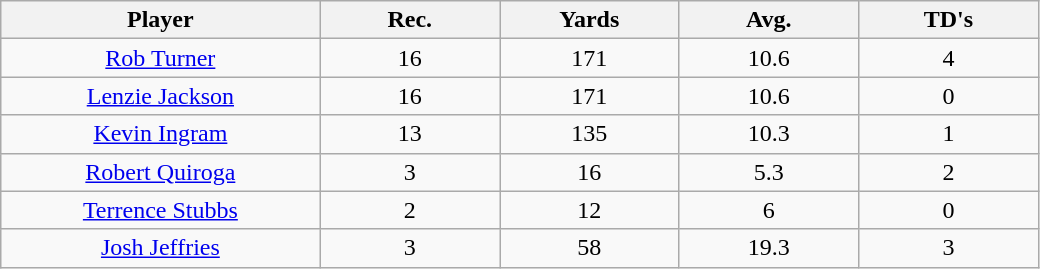<table class="wikitable sortable">
<tr>
<th bgcolor="#DDDDFF" width="16%">Player</th>
<th bgcolor="#DDDDFF" width="9%">Rec.</th>
<th bgcolor="#DDDDFF" width="9%">Yards</th>
<th bgcolor="#DDDDFF" width="9%">Avg.</th>
<th bgcolor="#DDDDFF" width="9%">TD's</th>
</tr>
<tr align="center">
<td><a href='#'>Rob Turner</a></td>
<td>16</td>
<td>171</td>
<td>10.6</td>
<td>4</td>
</tr>
<tr align="center">
<td><a href='#'>Lenzie Jackson</a></td>
<td>16</td>
<td>171</td>
<td>10.6</td>
<td>0</td>
</tr>
<tr align="center">
<td><a href='#'>Kevin Ingram</a></td>
<td>13</td>
<td>135</td>
<td>10.3</td>
<td>1</td>
</tr>
<tr align="center">
<td><a href='#'>Robert Quiroga</a></td>
<td>3</td>
<td>16</td>
<td>5.3</td>
<td>2</td>
</tr>
<tr align="center">
<td><a href='#'>Terrence Stubbs</a></td>
<td>2</td>
<td>12</td>
<td>6</td>
<td>0</td>
</tr>
<tr align="center">
<td><a href='#'>Josh Jeffries</a></td>
<td>3</td>
<td>58</td>
<td>19.3</td>
<td>3</td>
</tr>
</table>
